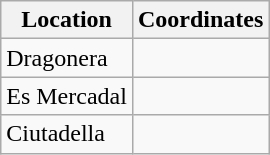<table class="wikitable sortable">
<tr>
<th>Location</th>
<th>Coordinates</th>
</tr>
<tr>
<td>Dragonera</td>
<td></td>
</tr>
<tr>
<td>Es Mercadal</td>
<td></td>
</tr>
<tr>
<td>Ciutadella</td>
<td></td>
</tr>
</table>
